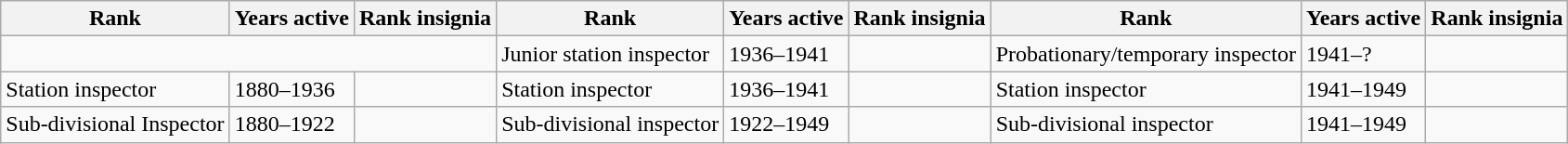<table class="wikitable">
<tr>
<th><strong>Rank</strong></th>
<th><strong>Years active</strong></th>
<th><strong>Rank insignia</strong></th>
<th><strong>Rank</strong></th>
<th><strong>Years active</strong></th>
<th><strong>Rank insignia</strong></th>
<th><strong>Rank</strong></th>
<th><strong>Years active</strong></th>
<th><strong>Rank insignia</strong></th>
</tr>
<tr>
<td colspan="3"></td>
<td>Junior station inspector</td>
<td>1936–1941</td>
<td></td>
<td>Probationary/temporary inspector</td>
<td>1941–?</td>
<td></td>
</tr>
<tr>
<td>Station inspector</td>
<td>1880–1936</td>
<td></td>
<td>Station inspector</td>
<td>1936–1941</td>
<td></td>
<td>Station inspector</td>
<td>1941–1949</td>
<td></td>
</tr>
<tr>
<td>Sub-divisional Inspector</td>
<td>1880–1922</td>
<td></td>
<td>Sub-divisional inspector</td>
<td>1922–1949</td>
<td></td>
<td>Sub-divisional inspector</td>
<td>1941–1949</td>
<td></td>
</tr>
</table>
